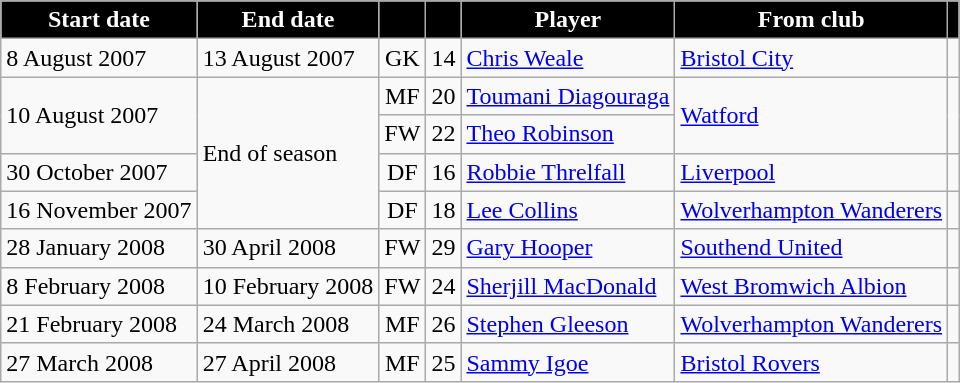<table class="wikitable">
<tr>
<th style="background:#000; color:white;">Start date</th>
<th style="background:#000; color:white;">End date</th>
<th style="background:#000; color:white;"></th>
<th style="background:#000; color:white;"></th>
<th style="background:#000; color:white;">Player</th>
<th style="background:#000; color:white;">From club</th>
<th style="background:#000; color:white;"></th>
</tr>
<tr>
<td>8 August 2007</td>
<td>13 August 2007</td>
<td style="text-align:center;">GK</td>
<td style="text-align:center;">14</td>
<td> <a href='#'>Chris Weale</a></td>
<td><a href='#'>Bristol City</a></td>
<td style="text-align:center;"></td>
</tr>
<tr>
<td rowspan="2">10 August 2007</td>
<td rowspan="4">End of season</td>
<td style="text-align:center;">MF</td>
<td style="text-align:center;">20</td>
<td> <a href='#'>Toumani Diagouraga</a></td>
<td rowspan="2"><a href='#'>Watford</a></td>
<td rowspan="2" style="text-align:center;"></td>
</tr>
<tr>
<td style="text-align:center;">FW</td>
<td style="text-align:center;">22</td>
<td> <a href='#'>Theo Robinson</a></td>
</tr>
<tr>
<td>30 October 2007</td>
<td style="text-align:center;">DF</td>
<td style="text-align:center;">16</td>
<td> <a href='#'>Robbie Threlfall</a></td>
<td><a href='#'>Liverpool</a></td>
<td style="text-align:center;"></td>
</tr>
<tr>
<td>16 November 2007</td>
<td style="text-align:center;">DF</td>
<td style="text-align:center;">18</td>
<td> <a href='#'>Lee Collins</a></td>
<td><a href='#'>Wolverhampton Wanderers</a></td>
<td style="text-align:center;"></td>
</tr>
<tr>
<td>28 January 2008</td>
<td>30 April 2008</td>
<td style="text-align:center;">FW</td>
<td style="text-align:center;">29</td>
<td> <a href='#'>Gary Hooper</a></td>
<td><a href='#'>Southend United</a></td>
<td style="text-align:center;"></td>
</tr>
<tr>
<td>8 February 2008</td>
<td>10 February 2008</td>
<td style="text-align:center;">FW</td>
<td style="text-align:center;">24</td>
<td> <a href='#'>Sherjill MacDonald</a></td>
<td><a href='#'>West Bromwich Albion</a></td>
<td style="text-align:center;"></td>
</tr>
<tr>
<td>21 February 2008</td>
<td>24 March 2008</td>
<td style="text-align:center;">MF</td>
<td style="text-align:center;">26</td>
<td> <a href='#'>Stephen Gleeson</a></td>
<td><a href='#'>Wolverhampton Wanderers</a></td>
<td style="text-align:center;"></td>
</tr>
<tr>
<td>27 March 2008</td>
<td>27 April 2008</td>
<td style="text-align:center;">MF</td>
<td style="text-align:center;">25</td>
<td> <a href='#'>Sammy Igoe</a></td>
<td><a href='#'>Bristol Rovers</a></td>
<td style="text-align:center;"></td>
</tr>
</table>
